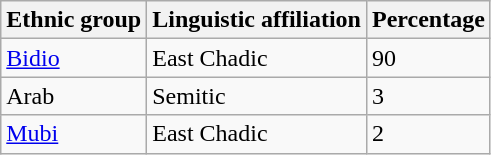<table class="wikitable">
<tr>
<th>Ethnic group</th>
<th>Linguistic affiliation</th>
<th>Percentage</th>
</tr>
<tr>
<td><a href='#'>Bidio</a></td>
<td>East Chadic</td>
<td>90</td>
</tr>
<tr>
<td>Arab</td>
<td>Semitic</td>
<td>3</td>
</tr>
<tr>
<td><a href='#'>Mubi</a></td>
<td>East Chadic</td>
<td>2</td>
</tr>
</table>
